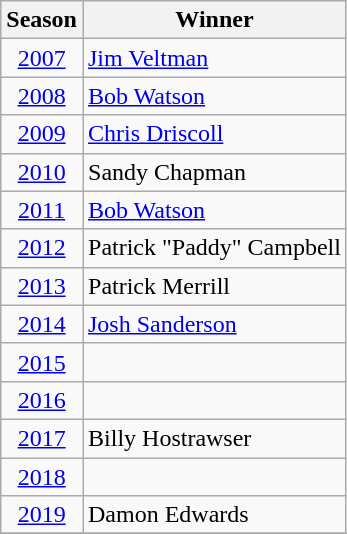<table class="wikitable">
<tr>
<th>Season</th>
<th>Winner</th>
</tr>
<tr>
<td align="center"><a href='#'>2007</a></td>
<td><a href='#'>Jim Veltman</a></td>
</tr>
<tr>
<td align="center"><a href='#'>2008</a></td>
<td><a href='#'>Bob Watson</a></td>
</tr>
<tr>
<td align="center"><a href='#'>2009</a></td>
<td><a href='#'>Chris Driscoll</a></td>
</tr>
<tr>
<td align="center"><a href='#'>2010</a></td>
<td>Sandy Chapman</td>
</tr>
<tr>
<td align="center"><a href='#'>2011</a></td>
<td><a href='#'>Bob Watson</a></td>
</tr>
<tr>
<td align="center"><a href='#'>2012</a></td>
<td>Patrick "Paddy" Campbell</td>
</tr>
<tr>
<td align="center"><a href='#'>2013</a></td>
<td>Patrick Merrill</td>
</tr>
<tr>
<td align="center"><a href='#'>2014</a></td>
<td><a href='#'>Josh Sanderson</a></td>
</tr>
<tr>
<td align="center"><a href='#'>2015</a></td>
<td></td>
</tr>
<tr>
<td align="center"><a href='#'>2016</a></td>
<td></td>
</tr>
<tr>
<td align="center"><a href='#'>2017</a></td>
<td>Billy Hostrawser</td>
</tr>
<tr>
<td align="center"><a href='#'>2018</a></td>
<td></td>
</tr>
<tr>
<td align="center"><a href='#'>2019</a></td>
<td>Damon Edwards</td>
</tr>
<tr>
</tr>
</table>
